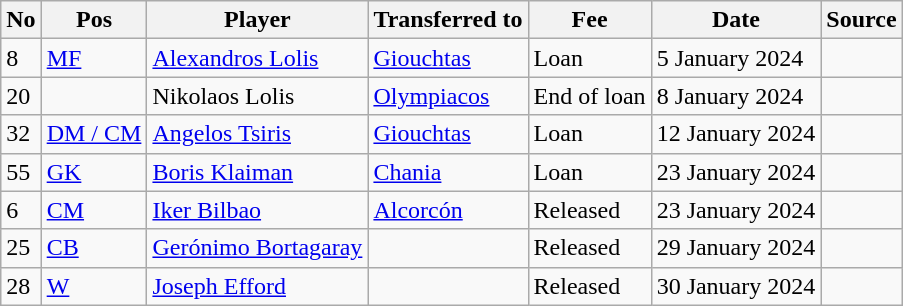<table class="wikitable">
<tr>
<th>No</th>
<th>Pos</th>
<th>Player</th>
<th>Transferred to</th>
<th>Fee</th>
<th>Date</th>
<th>Source</th>
</tr>
<tr>
<td>8</td>
<td><a href='#'>MF</a></td>
<td><a href='#'>Alexandros Lolis</a></td>
<td><a href='#'>Giouchtas</a></td>
<td>Loan</td>
<td>5 January 2024</td>
<td></td>
</tr>
<tr>
<td>20</td>
<td></td>
<td>Nikolaos Lolis</td>
<td><a href='#'>Olympiacos</a></td>
<td>End of loan</td>
<td>8 January 2024</td>
<td></td>
</tr>
<tr>
<td>32</td>
<td><a href='#'>DM / CM</a></td>
<td><a href='#'>Angelos Tsiris</a></td>
<td><a href='#'>Giouchtas</a></td>
<td>Loan</td>
<td>12 January 2024</td>
<td></td>
</tr>
<tr>
<td>55</td>
<td><a href='#'>GK</a></td>
<td><a href='#'>Boris Klaiman</a></td>
<td><a href='#'>Chania</a></td>
<td>Loan</td>
<td>23 January 2024</td>
<td></td>
</tr>
<tr>
<td>6</td>
<td><a href='#'>CM</a></td>
<td><a href='#'>Iker Bilbao</a></td>
<td><a href='#'>Alcorcón</a></td>
<td>Released</td>
<td>23 January 2024</td>
<td></td>
</tr>
<tr>
<td>25</td>
<td><a href='#'>CB</a></td>
<td><a href='#'>Gerónimo Bortagaray</a></td>
<td></td>
<td>Released</td>
<td>29 January 2024</td>
<td></td>
</tr>
<tr>
<td>28</td>
<td><a href='#'>W</a></td>
<td><a href='#'>Joseph Efford</a></td>
<td></td>
<td>Released</td>
<td>30 January 2024</td>
<td></td>
</tr>
</table>
